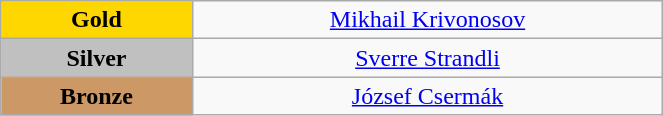<table class="wikitable" style="text-align:center; " width="35%">
<tr>
<td bgcolor="gold"><strong>Gold</strong></td>
<td><a href='#'>Mikhail Krivonosov</a><br>  <small><em></em></small></td>
</tr>
<tr>
<td bgcolor="silver"><strong>Silver</strong></td>
<td><a href='#'>Sverre Strandli</a><br>  <small><em></em></small></td>
</tr>
<tr>
<td bgcolor="CC9966"><strong>Bronze</strong></td>
<td><a href='#'>József Csermák</a><br>  <small><em></em></small></td>
</tr>
</table>
